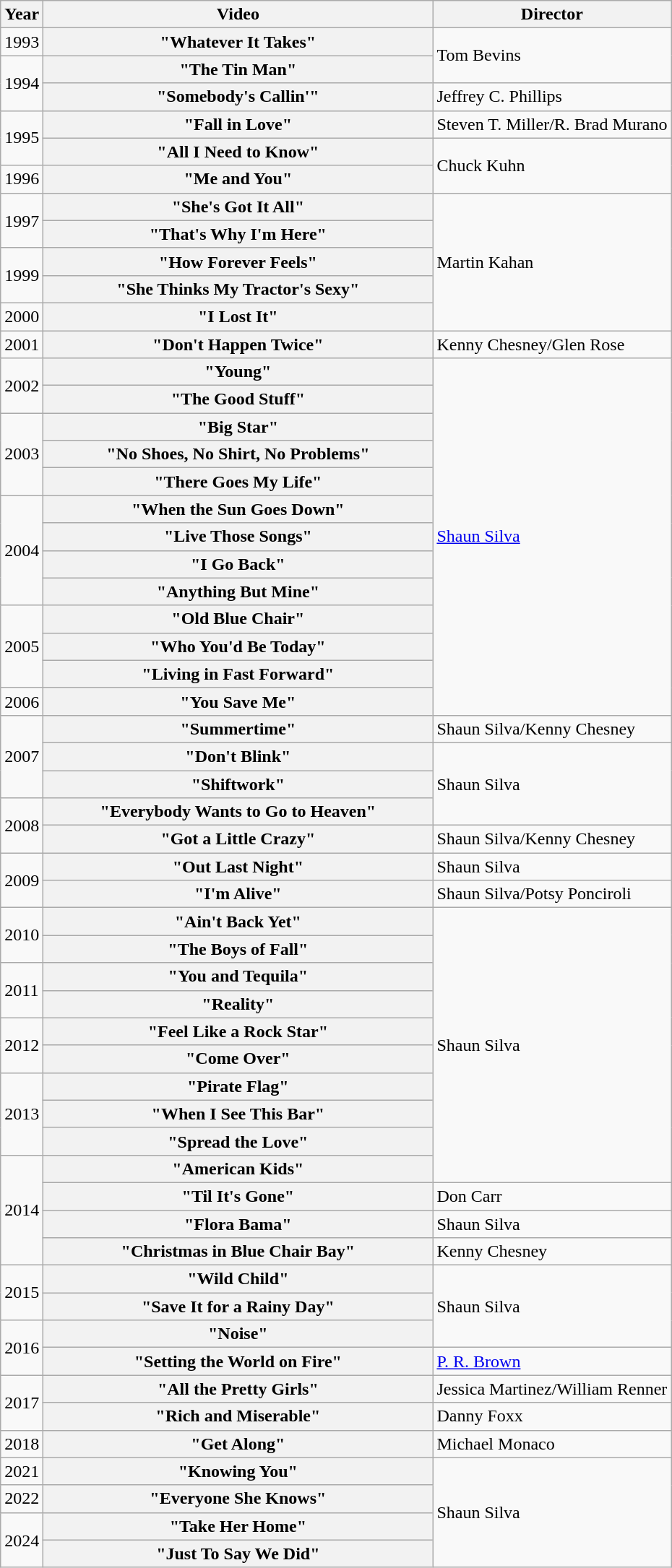<table class="wikitable plainrowheaders">
<tr>
<th scope="col">Year</th>
<th scope="col" style="width:22em;">Video</th>
<th scope="col">Director</th>
</tr>
<tr>
<td>1993</td>
<th scope="row">"Whatever It Takes"</th>
<td rowspan="2">Tom Bevins</td>
</tr>
<tr>
<td rowspan="2">1994</td>
<th scope="row">"The Tin Man"</th>
</tr>
<tr>
<th scope="row">"Somebody's Callin'"</th>
<td>Jeffrey C. Phillips</td>
</tr>
<tr>
<td rowspan="2">1995</td>
<th scope="row">"Fall in Love"</th>
<td>Steven T. Miller/R. Brad Murano</td>
</tr>
<tr>
<th scope="row">"All I Need to Know"</th>
<td rowspan="2">Chuck Kuhn</td>
</tr>
<tr>
<td>1996</td>
<th scope="row">"Me and You"</th>
</tr>
<tr>
<td rowspan="2">1997</td>
<th scope="row">"She's Got It All"</th>
<td rowspan="5">Martin Kahan</td>
</tr>
<tr>
<th scope="row">"That's Why I'm Here"</th>
</tr>
<tr>
<td rowspan="2">1999</td>
<th scope="row">"How Forever Feels"</th>
</tr>
<tr>
<th scope="row">"She Thinks My Tractor's Sexy"</th>
</tr>
<tr>
<td>2000</td>
<th scope="row">"I Lost It"</th>
</tr>
<tr>
<td>2001</td>
<th scope="row">"Don't Happen Twice"</th>
<td>Kenny Chesney/Glen Rose</td>
</tr>
<tr>
<td rowspan="2">2002</td>
<th scope="row">"Young"</th>
<td rowspan="13"><a href='#'>Shaun Silva</a></td>
</tr>
<tr>
<th scope="row">"The Good Stuff"</th>
</tr>
<tr>
<td rowspan="3">2003</td>
<th scope="row">"Big Star"</th>
</tr>
<tr>
<th scope="row">"No Shoes, No Shirt, No Problems"</th>
</tr>
<tr>
<th scope="row">"There Goes My Life"</th>
</tr>
<tr>
<td rowspan="4">2004</td>
<th scope="row">"When the Sun Goes Down"<br></th>
</tr>
<tr>
<th scope="row">"Live Those Songs"</th>
</tr>
<tr>
<th scope="row">"I Go Back"</th>
</tr>
<tr>
<th scope="row">"Anything But Mine"</th>
</tr>
<tr>
<td rowspan="3">2005</td>
<th scope="row">"Old Blue Chair"</th>
</tr>
<tr>
<th scope="row">"Who You'd Be Today"</th>
</tr>
<tr>
<th scope="row">"Living in Fast Forward"</th>
</tr>
<tr>
<td>2006</td>
<th scope="row">"You Save Me"</th>
</tr>
<tr>
<td rowspan="3">2007</td>
<th scope="row">"Summertime"</th>
<td>Shaun Silva/Kenny Chesney</td>
</tr>
<tr>
<th scope="row">"Don't Blink"</th>
<td rowspan="3">Shaun Silva</td>
</tr>
<tr>
<th scope="row">"Shiftwork"</th>
</tr>
<tr>
<td rowspan="2">2008</td>
<th scope="row">"Everybody Wants to Go to Heaven"<br> </th>
</tr>
<tr>
<th scope="row">"Got a Little Crazy"</th>
<td>Shaun Silva/Kenny Chesney</td>
</tr>
<tr>
<td rowspan="2">2009</td>
<th scope="row">"Out Last Night"</th>
<td>Shaun Silva</td>
</tr>
<tr>
<th scope="row">"I'm Alive" </th>
<td>Shaun Silva/Potsy Ponciroli</td>
</tr>
<tr>
<td rowspan="2">2010</td>
<th scope="row">"Ain't Back Yet"</th>
<td rowspan="10">Shaun Silva</td>
</tr>
<tr>
<th scope="row">"The Boys of Fall"</th>
</tr>
<tr>
<td rowspan="2">2011</td>
<th scope="row">"You and Tequila" </th>
</tr>
<tr>
<th scope="row">"Reality"</th>
</tr>
<tr>
<td rowspan="2">2012</td>
<th scope="row">"Feel Like a Rock Star" </th>
</tr>
<tr>
<th scope="row">"Come Over"</th>
</tr>
<tr>
<td rowspan="3">2013</td>
<th scope="row">"Pirate Flag"</th>
</tr>
<tr>
<th scope="row">"When I See This Bar"</th>
</tr>
<tr>
<th scope="row">"Spread the Love" </th>
</tr>
<tr>
<td rowspan="4">2014</td>
<th scope="row">"American Kids"</th>
</tr>
<tr>
<th scope="row">"Til It's Gone"</th>
<td>Don Carr</td>
</tr>
<tr>
<th scope="row">"Flora Bama"</th>
<td>Shaun Silva</td>
</tr>
<tr>
<th scope="row">"Christmas in Blue Chair Bay"</th>
<td>Kenny Chesney</td>
</tr>
<tr>
<td rowspan="2">2015</td>
<th scope="row">"Wild Child" </th>
<td rowspan="3">Shaun Silva</td>
</tr>
<tr>
<th scope="row">"Save It for a Rainy Day"</th>
</tr>
<tr>
<td rowspan="2">2016</td>
<th scope="row">"Noise"</th>
</tr>
<tr>
<th scope="row">"Setting the World on Fire" </th>
<td><a href='#'>P. R. Brown</a></td>
</tr>
<tr>
<td rowspan="2">2017</td>
<th scope="row">"All the Pretty Girls"</th>
<td>Jessica Martinez/William Renner</td>
</tr>
<tr>
<th scope="row">"Rich and Miserable"</th>
<td>Danny Foxx</td>
</tr>
<tr>
<td>2018</td>
<th scope="row">"Get Along"</th>
<td>Michael Monaco</td>
</tr>
<tr>
<td>2021</td>
<th scope="row">"Knowing You"</th>
<td rowspan="4">Shaun Silva</td>
</tr>
<tr>
<td>2022</td>
<th scope="row">"Everyone She Knows"</th>
</tr>
<tr>
<td rowspan="2">2024</td>
<th scope="row">"Take Her Home"</th>
</tr>
<tr>
<th scope="row">"Just To Say We Did"</th>
</tr>
</table>
